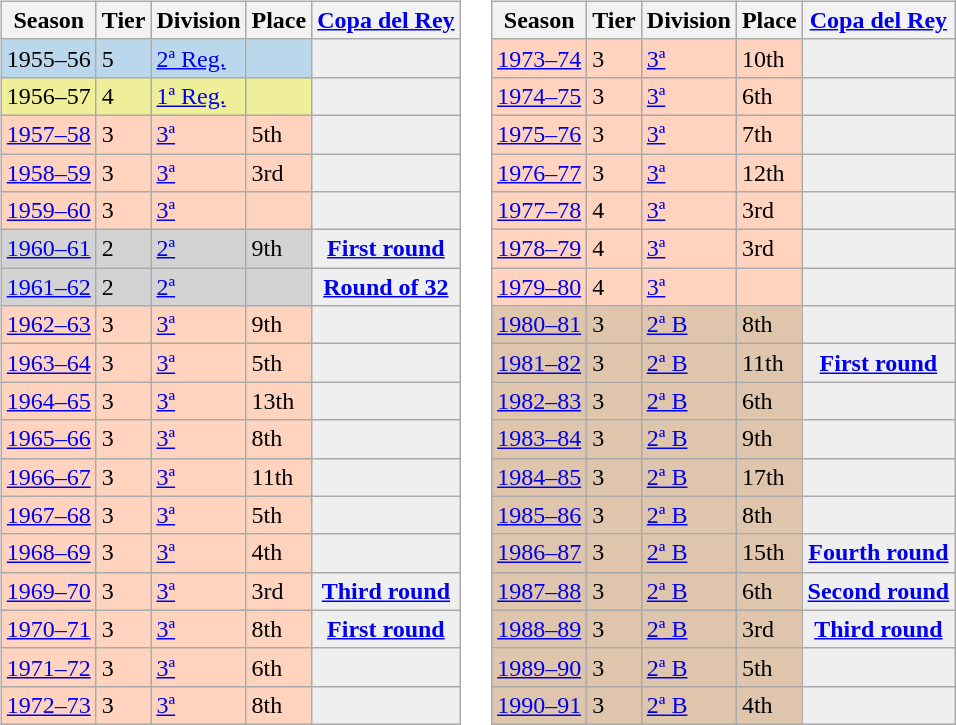<table>
<tr>
<td valign="top" width=0%><br><table class="wikitable">
<tr style="background:#f0f6fa;">
<th>Season</th>
<th>Tier</th>
<th>Division</th>
<th>Place</th>
<th><a href='#'>Copa del Rey</a></th>
</tr>
<tr>
<td style="background:#BBD7EC;">1955–56</td>
<td style="background:#BBD7EC;">5</td>
<td style="background:#BBD7EC;"><a href='#'>2ª Reg.</a></td>
<td style="background:#BBD7EC;"></td>
<td style="background:#efefef;"></td>
</tr>
<tr>
<td style="background:#EFEF99;">1956–57</td>
<td style="background:#EFEF99;">4</td>
<td style="background:#EFEF99;"><a href='#'>1ª Reg.</a></td>
<td style="background:#EFEF99;"></td>
<th style="background:#efefef;"></th>
</tr>
<tr>
<td style="background:#FFD3BD;"><a href='#'>1957–58</a></td>
<td style="background:#FFD3BD;">3</td>
<td style="background:#FFD3BD;"><a href='#'>3ª</a></td>
<td style="background:#FFD3BD;">5th</td>
<th style="background:#efefef;"></th>
</tr>
<tr>
<td style="background:#FFD3BD;"><a href='#'>1958–59</a></td>
<td style="background:#FFD3BD;">3</td>
<td style="background:#FFD3BD;"><a href='#'>3ª</a></td>
<td style="background:#FFD3BD;">3rd</td>
<th style="background:#efefef;"></th>
</tr>
<tr>
<td style="background:#FFD3BD;"><a href='#'>1959–60</a></td>
<td style="background:#FFD3BD;">3</td>
<td style="background:#FFD3BD;"><a href='#'>3ª</a></td>
<td style="background:#FFD3BD;"></td>
<th style="background:#efefef;"></th>
</tr>
<tr>
<td style="background:#D3D3D3;"><a href='#'>1960–61</a></td>
<td style="background:#D3D3D3;">2</td>
<td style="background:#D3D3D3;"><a href='#'>2ª</a></td>
<td style="background:#D3D3D3;">9th</td>
<th style="background:#efefef;"><a href='#'>First round</a></th>
</tr>
<tr>
<td style="background:#D3D3D3;"><a href='#'>1961–62</a></td>
<td style="background:#D3D3D3;">2</td>
<td style="background:#D3D3D3;"><a href='#'>2ª</a></td>
<td style="background:#D3D3D3;"></td>
<th style="background:#efefef;"><a href='#'>Round of 32</a></th>
</tr>
<tr>
<td style="background:#FFD3BD;"><a href='#'>1962–63</a></td>
<td style="background:#FFD3BD;">3</td>
<td style="background:#FFD3BD;"><a href='#'>3ª</a></td>
<td style="background:#FFD3BD;">9th</td>
<th style="background:#efefef;"></th>
</tr>
<tr>
<td style="background:#FFD3BD;"><a href='#'>1963–64</a></td>
<td style="background:#FFD3BD;">3</td>
<td style="background:#FFD3BD;"><a href='#'>3ª</a></td>
<td style="background:#FFD3BD;">5th</td>
<th style="background:#efefef;"></th>
</tr>
<tr>
<td style="background:#FFD3BD;"><a href='#'>1964–65</a></td>
<td style="background:#FFD3BD;">3</td>
<td style="background:#FFD3BD;"><a href='#'>3ª</a></td>
<td style="background:#FFD3BD;">13th</td>
<th style="background:#efefef;"></th>
</tr>
<tr>
<td style="background:#FFD3BD;"><a href='#'>1965–66</a></td>
<td style="background:#FFD3BD;">3</td>
<td style="background:#FFD3BD;"><a href='#'>3ª</a></td>
<td style="background:#FFD3BD;">8th</td>
<th style="background:#efefef;"></th>
</tr>
<tr>
<td style="background:#FFD3BD;"><a href='#'>1966–67</a></td>
<td style="background:#FFD3BD;">3</td>
<td style="background:#FFD3BD;"><a href='#'>3ª</a></td>
<td style="background:#FFD3BD;">11th</td>
<th style="background:#efefef;"></th>
</tr>
<tr>
<td style="background:#FFD3BD;"><a href='#'>1967–68</a></td>
<td style="background:#FFD3BD;">3</td>
<td style="background:#FFD3BD;"><a href='#'>3ª</a></td>
<td style="background:#FFD3BD;">5th</td>
<th style="background:#efefef;"></th>
</tr>
<tr>
<td style="background:#FFD3BD;"><a href='#'>1968–69</a></td>
<td style="background:#FFD3BD;">3</td>
<td style="background:#FFD3BD;"><a href='#'>3ª</a></td>
<td style="background:#FFD3BD;">4th</td>
<th style="background:#efefef;"></th>
</tr>
<tr>
<td style="background:#FFD3BD;"><a href='#'>1969–70</a></td>
<td style="background:#FFD3BD;">3</td>
<td style="background:#FFD3BD;"><a href='#'>3ª</a></td>
<td style="background:#FFD3BD;">3rd</td>
<th style="background:#efefef;"><a href='#'>Third round</a></th>
</tr>
<tr>
<td style="background:#FFD3BD;"><a href='#'>1970–71</a></td>
<td style="background:#FFD3BD;">3</td>
<td style="background:#FFD3BD;"><a href='#'>3ª</a></td>
<td style="background:#FFD3BD;">8th</td>
<th style="background:#efefef;"><a href='#'>First round</a></th>
</tr>
<tr>
<td style="background:#FFD3BD;"><a href='#'>1971–72</a></td>
<td style="background:#FFD3BD;">3</td>
<td style="background:#FFD3BD;"><a href='#'>3ª</a></td>
<td style="background:#FFD3BD;">6th</td>
<th style="background:#efefef;"></th>
</tr>
<tr>
<td style="background:#FFD3BD;"><a href='#'>1972–73</a></td>
<td style="background:#FFD3BD;">3</td>
<td style="background:#FFD3BD;"><a href='#'>3ª</a></td>
<td style="background:#FFD3BD;">8th</td>
<th style="background:#efefef;"></th>
</tr>
</table>
</td>
<td valign="top" width=0%><br><table class="wikitable">
<tr style="background:#f0f6fa;">
<th>Season</th>
<th>Tier</th>
<th>Division</th>
<th>Place</th>
<th><a href='#'>Copa del Rey</a></th>
</tr>
<tr>
<td style="background:#FFD3BD;"><a href='#'>1973–74</a></td>
<td style="background:#FFD3BD;">3</td>
<td style="background:#FFD3BD;"><a href='#'>3ª</a></td>
<td style="background:#FFD3BD;">10th</td>
<th style="background:#efefef;"></th>
</tr>
<tr>
<td style="background:#FFD3BD;"><a href='#'>1974–75</a></td>
<td style="background:#FFD3BD;">3</td>
<td style="background:#FFD3BD;"><a href='#'>3ª</a></td>
<td style="background:#FFD3BD;">6th</td>
<th style="background:#efefef;"></th>
</tr>
<tr>
<td style="background:#FFD3BD;"><a href='#'>1975–76</a></td>
<td style="background:#FFD3BD;">3</td>
<td style="background:#FFD3BD;"><a href='#'>3ª</a></td>
<td style="background:#FFD3BD;">7th</td>
<th style="background:#efefef;"></th>
</tr>
<tr>
<td style="background:#FFD3BD;"><a href='#'>1976–77</a></td>
<td style="background:#FFD3BD;">3</td>
<td style="background:#FFD3BD;"><a href='#'>3ª</a></td>
<td style="background:#FFD3BD;">12th</td>
<th style="background:#efefef;"></th>
</tr>
<tr>
<td style="background:#FFD3BD;"><a href='#'>1977–78</a></td>
<td style="background:#FFD3BD;">4</td>
<td style="background:#FFD3BD;"><a href='#'>3ª</a></td>
<td style="background:#FFD3BD;">3rd</td>
<th style="background:#efefef;"></th>
</tr>
<tr>
<td style="background:#FFD3BD;"><a href='#'>1978–79</a></td>
<td style="background:#FFD3BD;">4</td>
<td style="background:#FFD3BD;"><a href='#'>3ª</a></td>
<td style="background:#FFD3BD;">3rd</td>
<th style="background:#efefef;"></th>
</tr>
<tr>
<td style="background:#FFD3BD;"><a href='#'>1979–80</a></td>
<td style="background:#FFD3BD;">4</td>
<td style="background:#FFD3BD;"><a href='#'>3ª</a></td>
<td style="background:#FFD3BD;"></td>
<th style="background:#efefef;"></th>
</tr>
<tr>
<td style="background:#DEC5AB;"><a href='#'>1980–81</a></td>
<td style="background:#DEC5AB;">3</td>
<td style="background:#DEC5AB;"><a href='#'>2ª B</a></td>
<td style="background:#DEC5AB;">8th</td>
<th style="background:#efefef;"></th>
</tr>
<tr>
<td style="background:#DEC5AB;"><a href='#'>1981–82</a></td>
<td style="background:#DEC5AB;">3</td>
<td style="background:#DEC5AB;"><a href='#'>2ª B</a></td>
<td style="background:#DEC5AB;">11th</td>
<th style="background:#efefef;"><a href='#'>First round</a></th>
</tr>
<tr>
<td style="background:#DEC5AB;"><a href='#'>1982–83</a></td>
<td style="background:#DEC5AB;">3</td>
<td style="background:#DEC5AB;"><a href='#'>2ª B</a></td>
<td style="background:#DEC5AB;">6th</td>
<th style="background:#efefef;"></th>
</tr>
<tr>
<td style="background:#DEC5AB;"><a href='#'>1983–84</a></td>
<td style="background:#DEC5AB;">3</td>
<td style="background:#DEC5AB;"><a href='#'>2ª B</a></td>
<td style="background:#DEC5AB;">9th</td>
<th style="background:#efefef;"></th>
</tr>
<tr>
<td style="background:#DEC5AB;"><a href='#'>1984–85</a></td>
<td style="background:#DEC5AB;">3</td>
<td style="background:#DEC5AB;"><a href='#'>2ª B</a></td>
<td style="background:#DEC5AB;">17th</td>
<th style="background:#efefef;"></th>
</tr>
<tr>
<td style="background:#DEC5AB;"><a href='#'>1985–86</a></td>
<td style="background:#DEC5AB;">3</td>
<td style="background:#DEC5AB;"><a href='#'>2ª B</a></td>
<td style="background:#DEC5AB;">8th</td>
<th style="background:#efefef;"></th>
</tr>
<tr>
<td style="background:#DEC5AB;"><a href='#'>1986–87</a></td>
<td style="background:#DEC5AB;">3</td>
<td style="background:#DEC5AB;"><a href='#'>2ª B</a></td>
<td style="background:#DEC5AB;">15th</td>
<th style="background:#efefef;"><a href='#'>Fourth round</a></th>
</tr>
<tr>
<td style="background:#DEC5AB;"><a href='#'>1987–88</a></td>
<td style="background:#DEC5AB;">3</td>
<td style="background:#DEC5AB;"><a href='#'>2ª B</a></td>
<td style="background:#DEC5AB;">6th</td>
<th style="background:#efefef;"><a href='#'>Second round</a></th>
</tr>
<tr>
<td style="background:#DEC5AB;"><a href='#'>1988–89</a></td>
<td style="background:#DEC5AB;">3</td>
<td style="background:#DEC5AB;"><a href='#'>2ª B</a></td>
<td style="background:#DEC5AB;">3rd</td>
<th style="background:#efefef;"><a href='#'>Third round</a></th>
</tr>
<tr>
<td style="background:#DEC5AB;"><a href='#'>1989–90</a></td>
<td style="background:#DEC5AB;">3</td>
<td style="background:#DEC5AB;"><a href='#'>2ª B</a></td>
<td style="background:#DEC5AB;">5th</td>
<th style="background:#efefef;"></th>
</tr>
<tr>
<td style="background:#DEC5AB;"><a href='#'>1990–91</a></td>
<td style="background:#DEC5AB;">3</td>
<td style="background:#DEC5AB;"><a href='#'>2ª B</a></td>
<td style="background:#DEC5AB;">4th</td>
<th style="background:#efefef;"></th>
</tr>
</table>
</td>
</tr>
</table>
